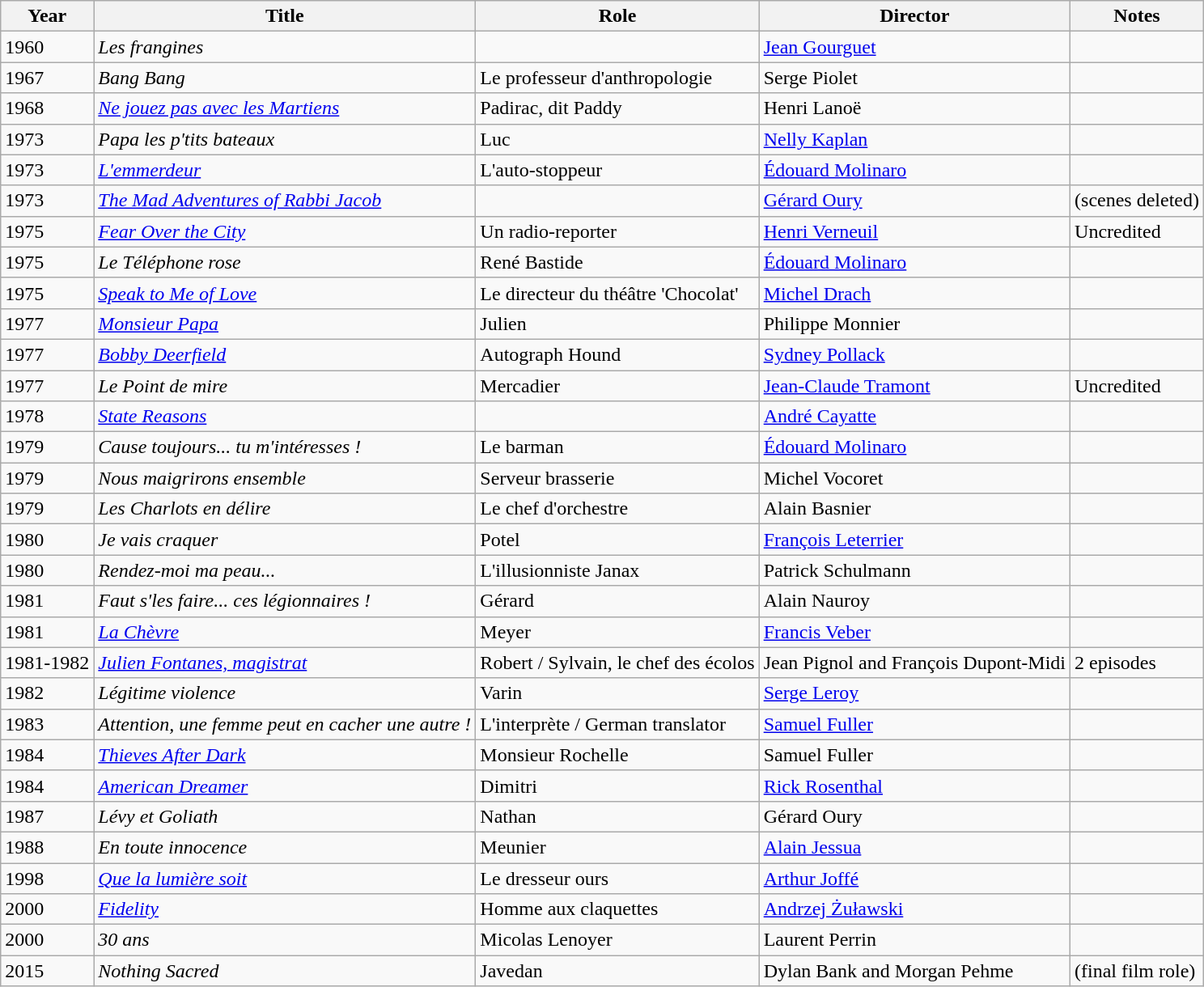<table class="wikitable sortable">
<tr>
<th>Year</th>
<th>Title</th>
<th>Role</th>
<th>Director</th>
<th>Notes</th>
</tr>
<tr>
<td>1960</td>
<td><em>Les frangines</em></td>
<td></td>
<td><a href='#'>Jean Gourguet</a></td>
<td></td>
</tr>
<tr>
<td>1967</td>
<td><em>Bang Bang</em></td>
<td>Le professeur d'anthropologie</td>
<td>Serge Piolet</td>
<td></td>
</tr>
<tr>
<td>1968</td>
<td><em><a href='#'>Ne jouez pas avec les Martiens</a></em></td>
<td>Padirac, dit Paddy</td>
<td>Henri Lanoë</td>
<td></td>
</tr>
<tr>
<td>1973</td>
<td><em>Papa les p'tits bateaux</em></td>
<td>Luc</td>
<td><a href='#'>Nelly Kaplan</a></td>
<td></td>
</tr>
<tr>
<td>1973</td>
<td><em><a href='#'>L'emmerdeur</a></em></td>
<td>L'auto-stoppeur</td>
<td><a href='#'>Édouard Molinaro</a></td>
<td></td>
</tr>
<tr>
<td>1973</td>
<td><em><a href='#'>The Mad Adventures of Rabbi Jacob</a></em></td>
<td></td>
<td><a href='#'>Gérard Oury</a></td>
<td>(scenes deleted)</td>
</tr>
<tr>
<td>1975</td>
<td><em><a href='#'>Fear Over the City</a></em></td>
<td>Un radio-reporter</td>
<td><a href='#'>Henri Verneuil</a></td>
<td>Uncredited</td>
</tr>
<tr>
<td>1975</td>
<td><em>Le Téléphone rose</em></td>
<td>René Bastide</td>
<td><a href='#'>Édouard Molinaro</a></td>
<td></td>
</tr>
<tr>
<td>1975</td>
<td><em><a href='#'>Speak to Me of Love</a></em></td>
<td>Le directeur du théâtre 'Chocolat'</td>
<td><a href='#'>Michel Drach</a></td>
<td></td>
</tr>
<tr>
<td>1977</td>
<td><em><a href='#'>Monsieur Papa</a></em></td>
<td>Julien</td>
<td>Philippe Monnier</td>
<td></td>
</tr>
<tr>
<td>1977</td>
<td><em><a href='#'>Bobby Deerfield</a></em></td>
<td>Autograph Hound</td>
<td><a href='#'>Sydney Pollack</a></td>
<td></td>
</tr>
<tr>
<td>1977</td>
<td><em>Le Point de mire</em></td>
<td>Mercadier</td>
<td><a href='#'>Jean-Claude Tramont</a></td>
<td>Uncredited</td>
</tr>
<tr>
<td>1978</td>
<td><em><a href='#'>State Reasons</a></em></td>
<td></td>
<td><a href='#'>André Cayatte</a></td>
<td></td>
</tr>
<tr>
<td>1979</td>
<td><em>Cause toujours... tu m'intéresses !</em></td>
<td>Le barman</td>
<td><a href='#'>Édouard Molinaro</a></td>
<td></td>
</tr>
<tr>
<td>1979</td>
<td><em>Nous maigrirons ensemble</em></td>
<td>Serveur brasserie</td>
<td>Michel Vocoret</td>
<td></td>
</tr>
<tr>
<td>1979</td>
<td><em>Les Charlots en délire</em></td>
<td>Le chef d'orchestre</td>
<td>Alain Basnier</td>
<td></td>
</tr>
<tr>
<td>1980</td>
<td><em>Je vais craquer</em></td>
<td>Potel</td>
<td><a href='#'>François Leterrier</a></td>
<td></td>
</tr>
<tr>
<td>1980</td>
<td><em>Rendez-moi ma peau...</em></td>
<td>L'illusionniste Janax</td>
<td>Patrick Schulmann</td>
<td></td>
</tr>
<tr>
<td>1981</td>
<td><em>Faut s'les faire... ces légionnaires !</em></td>
<td>Gérard</td>
<td>Alain Nauroy</td>
<td></td>
</tr>
<tr>
<td>1981</td>
<td><em><a href='#'>La Chèvre</a></em></td>
<td>Meyer</td>
<td><a href='#'>Francis Veber</a></td>
<td></td>
</tr>
<tr>
<td>1981-1982</td>
<td><em><a href='#'>Julien Fontanes, magistrat</a></em></td>
<td>Robert / Sylvain, le chef des écolos</td>
<td>Jean Pignol and François Dupont-Midi</td>
<td>2 episodes</td>
</tr>
<tr>
<td>1982</td>
<td><em>Légitime violence</em></td>
<td>Varin</td>
<td><a href='#'>Serge Leroy</a></td>
<td></td>
</tr>
<tr>
<td>1983</td>
<td><em>Attention, une femme peut en cacher une autre !</em></td>
<td>L'interprète / German translator</td>
<td><a href='#'>Samuel Fuller</a></td>
<td></td>
</tr>
<tr>
<td>1984</td>
<td><em><a href='#'>Thieves After Dark</a></em></td>
<td>Monsieur Rochelle</td>
<td>Samuel Fuller</td>
<td></td>
</tr>
<tr>
<td>1984</td>
<td><em><a href='#'>American Dreamer</a></em></td>
<td>Dimitri</td>
<td><a href='#'>Rick Rosenthal</a></td>
<td></td>
</tr>
<tr>
<td>1987</td>
<td><em>Lévy et Goliath</em></td>
<td>Nathan</td>
<td>Gérard Oury</td>
<td></td>
</tr>
<tr>
<td>1988</td>
<td><em>En toute innocence</em></td>
<td>Meunier</td>
<td><a href='#'>Alain Jessua</a></td>
<td></td>
</tr>
<tr>
<td>1998</td>
<td><em><a href='#'>Que la lumière soit</a></em></td>
<td>Le dresseur ours</td>
<td><a href='#'>Arthur Joffé</a></td>
<td></td>
</tr>
<tr>
<td>2000</td>
<td><em><a href='#'>Fidelity</a></em></td>
<td>Homme aux claquettes</td>
<td><a href='#'>Andrzej Żuławski</a></td>
<td></td>
</tr>
<tr>
<td>2000</td>
<td><em>30 ans</em></td>
<td>Micolas Lenoyer</td>
<td>Laurent Perrin</td>
<td></td>
</tr>
<tr>
<td>2015</td>
<td><em>Nothing Sacred</em></td>
<td>Javedan</td>
<td>Dylan Bank and Morgan Pehme</td>
<td>(final film role)</td>
</tr>
</table>
